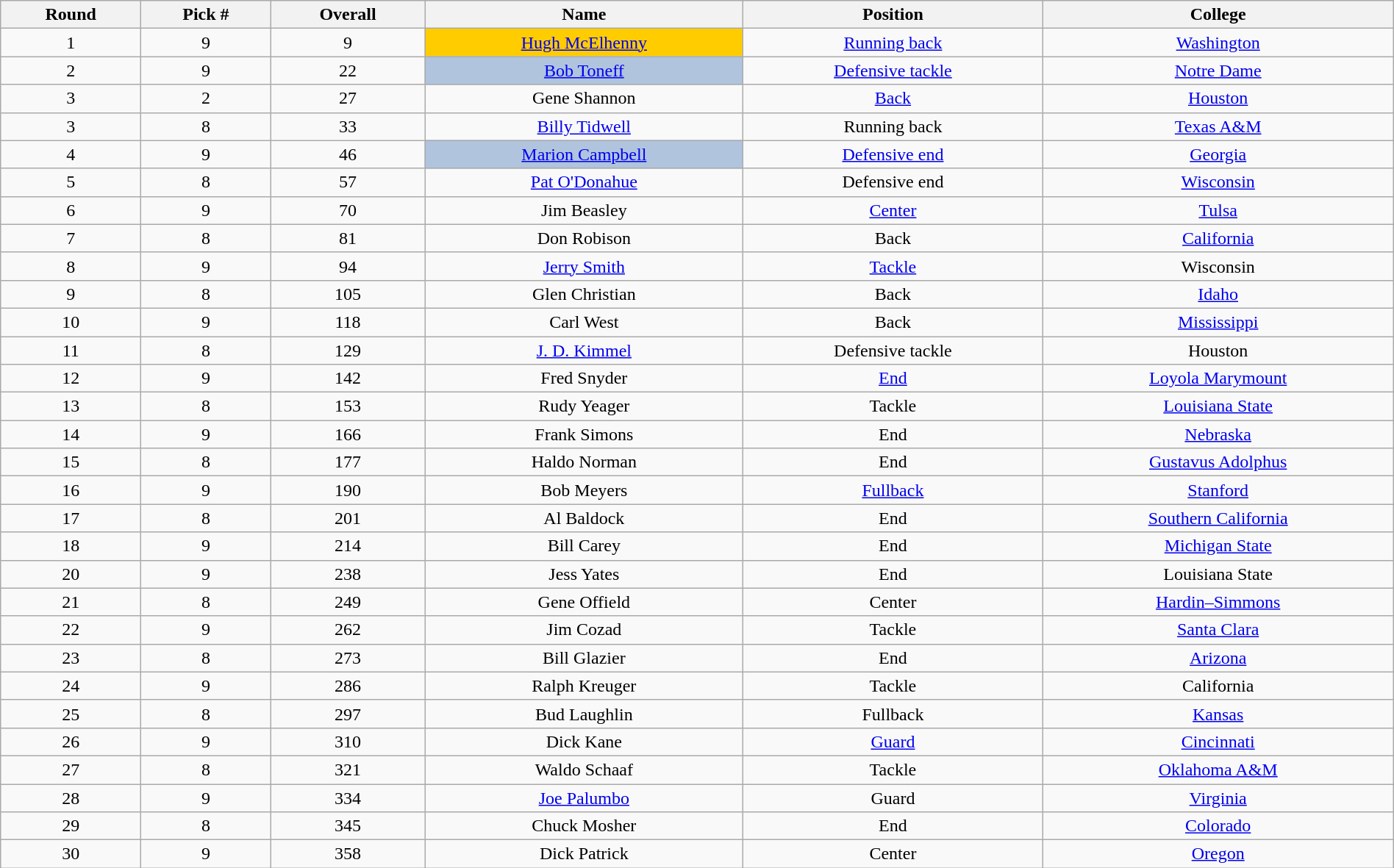<table class="wikitable sortable sortable" style="width: 100%; text-align:center">
<tr>
<th>Round</th>
<th>Pick #</th>
<th>Overall</th>
<th>Name</th>
<th>Position</th>
<th>College</th>
</tr>
<tr>
<td>1</td>
<td>9</td>
<td>9</td>
<td bgcolor=#FFCC00><a href='#'>Hugh McElhenny</a></td>
<td><a href='#'>Running back</a></td>
<td><a href='#'>Washington</a></td>
</tr>
<tr>
<td>2</td>
<td>9</td>
<td>22</td>
<td bgcolor=lightsteelblue><a href='#'>Bob Toneff</a></td>
<td><a href='#'>Defensive tackle</a></td>
<td><a href='#'>Notre Dame</a></td>
</tr>
<tr>
<td>3</td>
<td>2</td>
<td>27</td>
<td>Gene Shannon</td>
<td><a href='#'>Back</a></td>
<td><a href='#'>Houston</a></td>
</tr>
<tr>
<td>3</td>
<td>8</td>
<td>33</td>
<td><a href='#'>Billy Tidwell</a></td>
<td>Running back</td>
<td><a href='#'>Texas A&M</a></td>
</tr>
<tr>
<td>4</td>
<td>9</td>
<td>46</td>
<td bgcolor=lightsteelblue><a href='#'>Marion Campbell</a></td>
<td><a href='#'>Defensive end</a></td>
<td><a href='#'>Georgia</a></td>
</tr>
<tr>
<td>5</td>
<td>8</td>
<td>57</td>
<td><a href='#'>Pat O'Donahue</a></td>
<td>Defensive end</td>
<td><a href='#'>Wisconsin</a></td>
</tr>
<tr>
<td>6</td>
<td>9</td>
<td>70</td>
<td>Jim Beasley</td>
<td><a href='#'>Center</a></td>
<td><a href='#'>Tulsa</a></td>
</tr>
<tr>
<td>7</td>
<td>8</td>
<td>81</td>
<td>Don Robison</td>
<td>Back</td>
<td><a href='#'>California</a></td>
</tr>
<tr>
<td>8</td>
<td>9</td>
<td>94</td>
<td><a href='#'>Jerry Smith</a></td>
<td><a href='#'>Tackle</a></td>
<td>Wisconsin</td>
</tr>
<tr>
<td>9</td>
<td>8</td>
<td>105</td>
<td>Glen Christian</td>
<td>Back</td>
<td><a href='#'>Idaho</a></td>
</tr>
<tr>
<td>10</td>
<td>9</td>
<td>118</td>
<td>Carl West</td>
<td>Back</td>
<td><a href='#'>Mississippi</a></td>
</tr>
<tr>
<td>11</td>
<td>8</td>
<td>129</td>
<td><a href='#'>J. D. Kimmel</a></td>
<td>Defensive tackle</td>
<td>Houston</td>
</tr>
<tr>
<td>12</td>
<td>9</td>
<td>142</td>
<td>Fred Snyder</td>
<td><a href='#'>End</a></td>
<td><a href='#'>Loyola Marymount</a></td>
</tr>
<tr>
<td>13</td>
<td>8</td>
<td>153</td>
<td>Rudy Yeager</td>
<td>Tackle</td>
<td><a href='#'>Louisiana State</a></td>
</tr>
<tr>
<td>14</td>
<td>9</td>
<td>166</td>
<td>Frank Simons</td>
<td>End</td>
<td><a href='#'>Nebraska</a></td>
</tr>
<tr>
<td>15</td>
<td>8</td>
<td>177</td>
<td>Haldo Norman</td>
<td>End</td>
<td><a href='#'>Gustavus Adolphus</a></td>
</tr>
<tr>
<td>16</td>
<td>9</td>
<td>190</td>
<td>Bob Meyers</td>
<td><a href='#'>Fullback</a></td>
<td><a href='#'>Stanford</a></td>
</tr>
<tr>
<td>17</td>
<td>8</td>
<td>201</td>
<td>Al Baldock</td>
<td>End</td>
<td><a href='#'>Southern California</a></td>
</tr>
<tr>
<td>18</td>
<td>9</td>
<td>214</td>
<td>Bill Carey</td>
<td>End</td>
<td><a href='#'>Michigan State</a></td>
</tr>
<tr>
<td>20</td>
<td>9</td>
<td>238</td>
<td>Jess Yates</td>
<td>End</td>
<td>Louisiana State</td>
</tr>
<tr>
<td>21</td>
<td>8</td>
<td>249</td>
<td>Gene Offield</td>
<td>Center</td>
<td><a href='#'>Hardin–Simmons</a></td>
</tr>
<tr>
<td>22</td>
<td>9</td>
<td>262</td>
<td>Jim Cozad</td>
<td>Tackle</td>
<td><a href='#'>Santa Clara</a></td>
</tr>
<tr>
<td>23</td>
<td>8</td>
<td>273</td>
<td>Bill Glazier</td>
<td>End</td>
<td><a href='#'>Arizona</a></td>
</tr>
<tr>
<td>24</td>
<td>9</td>
<td>286</td>
<td>Ralph Kreuger</td>
<td>Tackle</td>
<td>California</td>
</tr>
<tr>
<td>25</td>
<td>8</td>
<td>297</td>
<td>Bud Laughlin</td>
<td>Fullback</td>
<td><a href='#'>Kansas</a></td>
</tr>
<tr>
<td>26</td>
<td>9</td>
<td>310</td>
<td>Dick Kane</td>
<td><a href='#'>Guard</a></td>
<td><a href='#'>Cincinnati</a></td>
</tr>
<tr>
<td>27</td>
<td>8</td>
<td>321</td>
<td>Waldo Schaaf</td>
<td>Tackle</td>
<td><a href='#'>Oklahoma A&M</a></td>
</tr>
<tr>
<td>28</td>
<td>9</td>
<td>334</td>
<td><a href='#'>Joe Palumbo</a></td>
<td>Guard</td>
<td><a href='#'>Virginia</a></td>
</tr>
<tr>
<td>29</td>
<td>8</td>
<td>345</td>
<td>Chuck Mosher</td>
<td>End</td>
<td><a href='#'>Colorado</a></td>
</tr>
<tr>
<td>30</td>
<td>9</td>
<td>358</td>
<td>Dick Patrick</td>
<td>Center</td>
<td><a href='#'>Oregon</a></td>
</tr>
</table>
